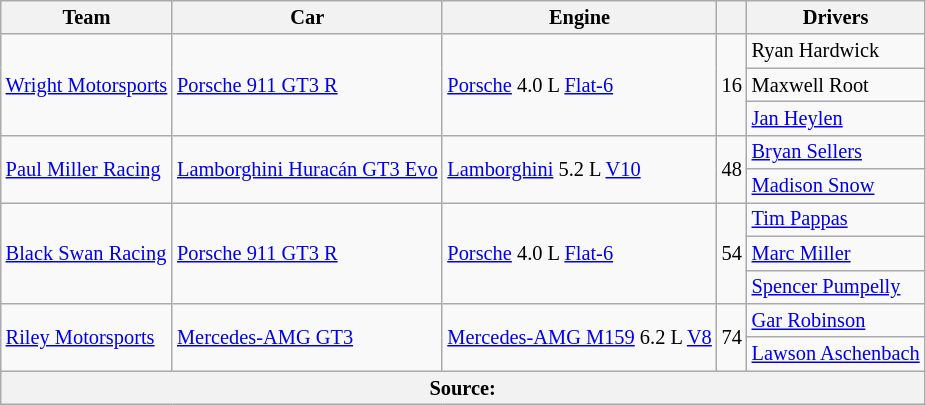<table class="wikitable" style="font-size: 85%">
<tr>
<th>Team</th>
<th>Car</th>
<th>Engine</th>
<th></th>
<th>Drivers</th>
</tr>
<tr>
<td rowspan=3> <a href='#'>Wright Motorsports</a></td>
<td rowspan=3><a href='#'>Porsche 911 GT3 R</a></td>
<td rowspan=3><a href='#'>Porsche</a> 4.0 L <a href='#'>Flat-6</a></td>
<td rowspan=3 align="center">16</td>
<td> Ryan Hardwick</td>
</tr>
<tr>
<td> Maxwell Root</td>
</tr>
<tr>
<td> <a href='#'>Jan Heylen</a></td>
</tr>
<tr>
<td rowspan="2"> <a href='#'>Paul Miller Racing</a></td>
<td rowspan="2"><a href='#'>Lamborghini Huracán GT3 Evo</a></td>
<td rowspan="2"><a href='#'>Lamborghini</a> 5.2 L <a href='#'>V10</a></td>
<td rowspan="2" align="center">48</td>
<td> <a href='#'>Bryan Sellers</a></td>
</tr>
<tr>
<td> <a href='#'>Madison Snow</a></td>
</tr>
<tr>
<td rowspan="3"> <a href='#'>Black Swan Racing</a></td>
<td rowspan="3"><a href='#'>Porsche 911 GT3 R</a></td>
<td rowspan="3"><a href='#'>Porsche</a> 4.0 L <a href='#'>Flat-6</a></td>
<td rowspan="3" align="center">54</td>
<td> <a href='#'>Tim Pappas</a></td>
</tr>
<tr>
<td> <a href='#'>Marc Miller</a></td>
</tr>
<tr>
<td> <a href='#'>Spencer Pumpelly</a></td>
</tr>
<tr>
<td rowspan="2"> <a href='#'>Riley Motorsports</a></td>
<td rowspan="2"><a href='#'>Mercedes-AMG GT3</a></td>
<td rowspan="2"><a href='#'>Mercedes-AMG M159</a> 6.2 L <a href='#'>V8</a></td>
<td rowspan="2" align="center">74</td>
<td> <a href='#'>Gar Robinson</a></td>
</tr>
<tr>
<td> <a href='#'>Lawson Aschenbach</a></td>
</tr>
<tr>
<th colspan="5">Source:</th>
</tr>
</table>
